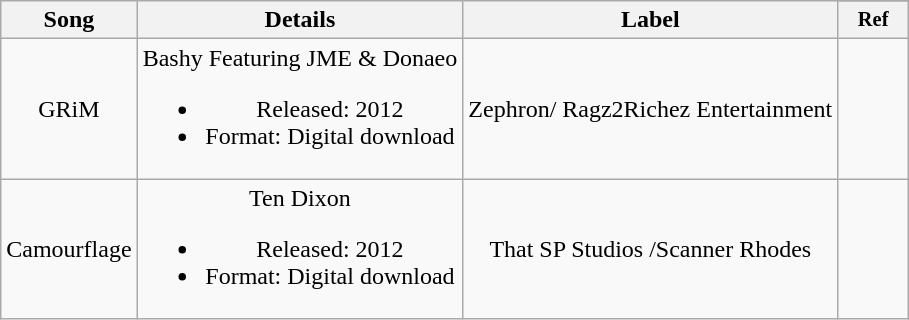<table class="wikitable plainrowheaders" style="text-align:center;">
<tr>
<th scope="col" rowspan="2">Song</th>
<th scope="col" rowspan="2">Details</th>
<th scope="col" rowspan="2">Label</th>
</tr>
<tr>
<th scope="col" style="width:3em;font-size:85%;">Ref</th>
</tr>
<tr>
<td>GRiM</td>
<td>Bashy Featuring JME & Donaeo<br><ul><li>Released: 2012</li><li>Format: Digital download</li></ul></td>
<td>Zephron/ Ragz2Richez Entertainment</td>
<td></td>
</tr>
<tr>
<td>Camourflage</td>
<td>Ten Dixon<br><ul><li>Released: 2012</li><li>Format: Digital download</li></ul></td>
<td>That SP Studios /Scanner Rhodes</td>
<td></td>
</tr>
</table>
